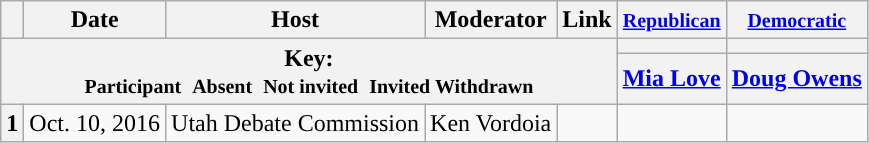<table class="wikitable" style="text-align:center;">
<tr>
<th scope="col"></th>
<th scope="col">Date</th>
<th scope="col">Host</th>
<th scope="col">Moderator</th>
<th scope="col">Link</th>
<th scope="col"><small><a href='#'>Republican</a></small></th>
<th scope="col"><small><a href='#'>Democratic</a></small></th>
</tr>
<tr>
<th colspan="5" rowspan="2">Key:<br> <small>Participant </small>  <small>Absent </small>  <small>Not invited </small>  <small>Invited  Withdrawn</small></th>
<th scope="col" style="background:"></th>
<th scope="col" style="background:"></th>
</tr>
<tr>
<th scope="col"><a href='#'>Mia Love</a></th>
<th scope="col"><a href='#'>Doug Owens</a></th>
</tr>
<tr>
<th>1</th>
<td style="white-space:nowrap;">Oct. 10, 2016</td>
<td style="white-space:nowrap;">Utah Debate Commission</td>
<td style="white-space:nowrap;">Ken Vordoia</td>
<td style="white-space:nowrap;"></td>
<td></td>
<td></td>
</tr>
</table>
